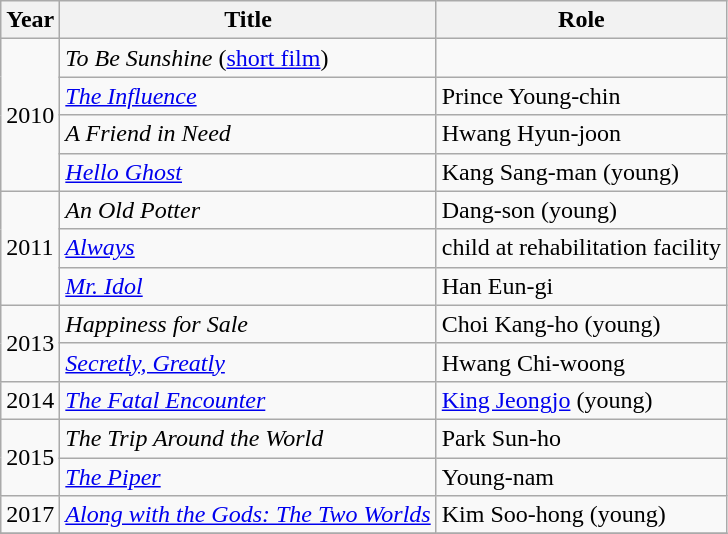<table class="wikitable">
<tr>
<th>Year</th>
<th>Title</th>
<th>Role</th>
</tr>
<tr>
<td rowspan="4">2010</td>
<td><em>To Be Sunshine</em> (<a href='#'>short film</a>)</td>
<td></td>
</tr>
<tr>
<td><em><a href='#'>The Influence</a></em></td>
<td>Prince Young-chin</td>
</tr>
<tr>
<td><em>A Friend in Need</em></td>
<td>Hwang Hyun-joon</td>
</tr>
<tr>
<td><em><a href='#'>Hello Ghost</a></em></td>
<td>Kang Sang-man (young)</td>
</tr>
<tr>
<td rowspan="3">2011</td>
<td><em>An Old Potter</em></td>
<td>Dang-son (young)</td>
</tr>
<tr>
<td><em><a href='#'>Always</a></em></td>
<td>child at rehabilitation facility</td>
</tr>
<tr>
<td><em><a href='#'>Mr. Idol</a></em></td>
<td>Han Eun-gi</td>
</tr>
<tr>
<td rowspan="2">2013</td>
<td><em>Happiness for Sale</em></td>
<td>Choi Kang-ho (young)</td>
</tr>
<tr>
<td><em><a href='#'>Secretly, Greatly</a></em></td>
<td>Hwang Chi-woong</td>
</tr>
<tr>
<td>2014</td>
<td><em><a href='#'>The Fatal Encounter</a></em></td>
<td><a href='#'>King Jeongjo</a> (young)</td>
</tr>
<tr>
<td rowspan="2">2015</td>
<td><em>The Trip Around the World</em></td>
<td>Park Sun-ho</td>
</tr>
<tr>
<td><em><a href='#'>The Piper</a></em></td>
<td>Young-nam</td>
</tr>
<tr>
<td>2017</td>
<td><em><a href='#'>Along with the Gods: The Two Worlds</a></em></td>
<td>Kim Soo-hong (young)</td>
</tr>
<tr>
</tr>
</table>
